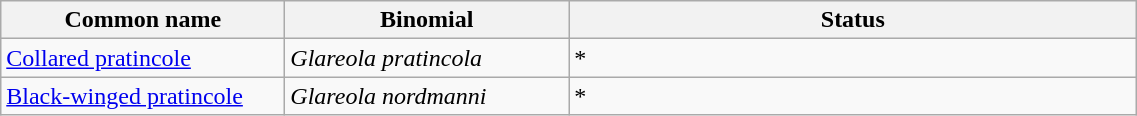<table width=60% class="wikitable">
<tr>
<th width=15%>Common name</th>
<th width=15%>Binomial</th>
<th width=30%>Status</th>
</tr>
<tr>
<td><a href='#'>Collared pratincole</a></td>
<td><em>Glareola pratincola</em></td>
<td>*</td>
</tr>
<tr>
<td><a href='#'>Black-winged pratincole</a></td>
<td><em>Glareola nordmanni</em></td>
<td>*</td>
</tr>
</table>
